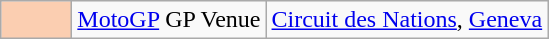<table class="wikitable">
<tr>
<td width=40px align=center style="background-color:#FBCEB1"></td>
<td><a href='#'>MotoGP</a> GP Venue</td>
<td><a href='#'>Circuit des Nations</a>, <a href='#'>Geneva</a></td>
</tr>
</table>
